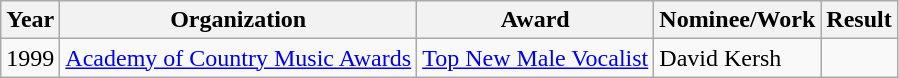<table class="wikitable">
<tr>
<th>Year</th>
<th>Organization</th>
<th>Award</th>
<th>Nominee/Work</th>
<th>Result</th>
</tr>
<tr>
<td>1999</td>
<td><a href='#'>Academy of Country Music Awards</a></td>
<td><a href='#'>Top New Male Vocalist</a></td>
<td>David Kersh</td>
<td></td>
</tr>
</table>
